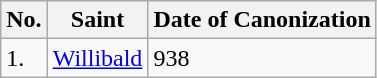<table class="wikitable">
<tr>
<th>No.</th>
<th>Saint</th>
<th>Date of Canonization</th>
</tr>
<tr>
<td>1.</td>
<td><a href='#'>Willibald</a></td>
<td>938</td>
</tr>
</table>
